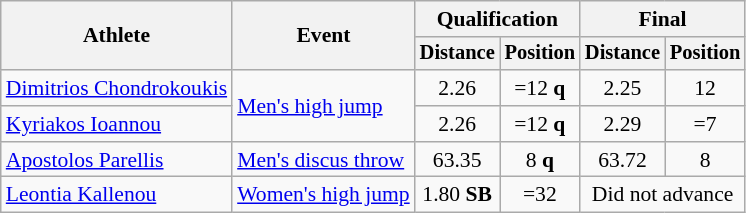<table class=wikitable style="font-size:90%">
<tr>
<th rowspan="2">Athlete</th>
<th rowspan="2">Event</th>
<th colspan="2">Qualification</th>
<th colspan="2">Final</th>
</tr>
<tr style="font-size:95%">
<th>Distance</th>
<th>Position</th>
<th>Distance</th>
<th>Position</th>
</tr>
<tr align=center>
<td align=left><a href='#'>Dimitrios Chondrokoukis</a></td>
<td align=left rowspan=2><a href='#'>Men's high jump</a></td>
<td>2.26</td>
<td>=12 <strong>q</strong></td>
<td>2.25</td>
<td>12</td>
</tr>
<tr align=center>
<td align=left><a href='#'>Kyriakos Ioannou</a></td>
<td>2.26</td>
<td>=12 <strong>q</strong></td>
<td>2.29</td>
<td>=7</td>
</tr>
<tr align=center>
<td align=left><a href='#'>Apostolos Parellis</a></td>
<td align=left><a href='#'>Men's discus throw</a></td>
<td>63.35</td>
<td>8 <strong>q</strong></td>
<td>63.72</td>
<td>8</td>
</tr>
<tr align=center>
<td align=left><a href='#'>Leontia Kallenou</a></td>
<td align=left><a href='#'>Women's high jump</a></td>
<td>1.80 <strong>SB</strong></td>
<td>=32</td>
<td colspan=2>Did not advance</td>
</tr>
</table>
